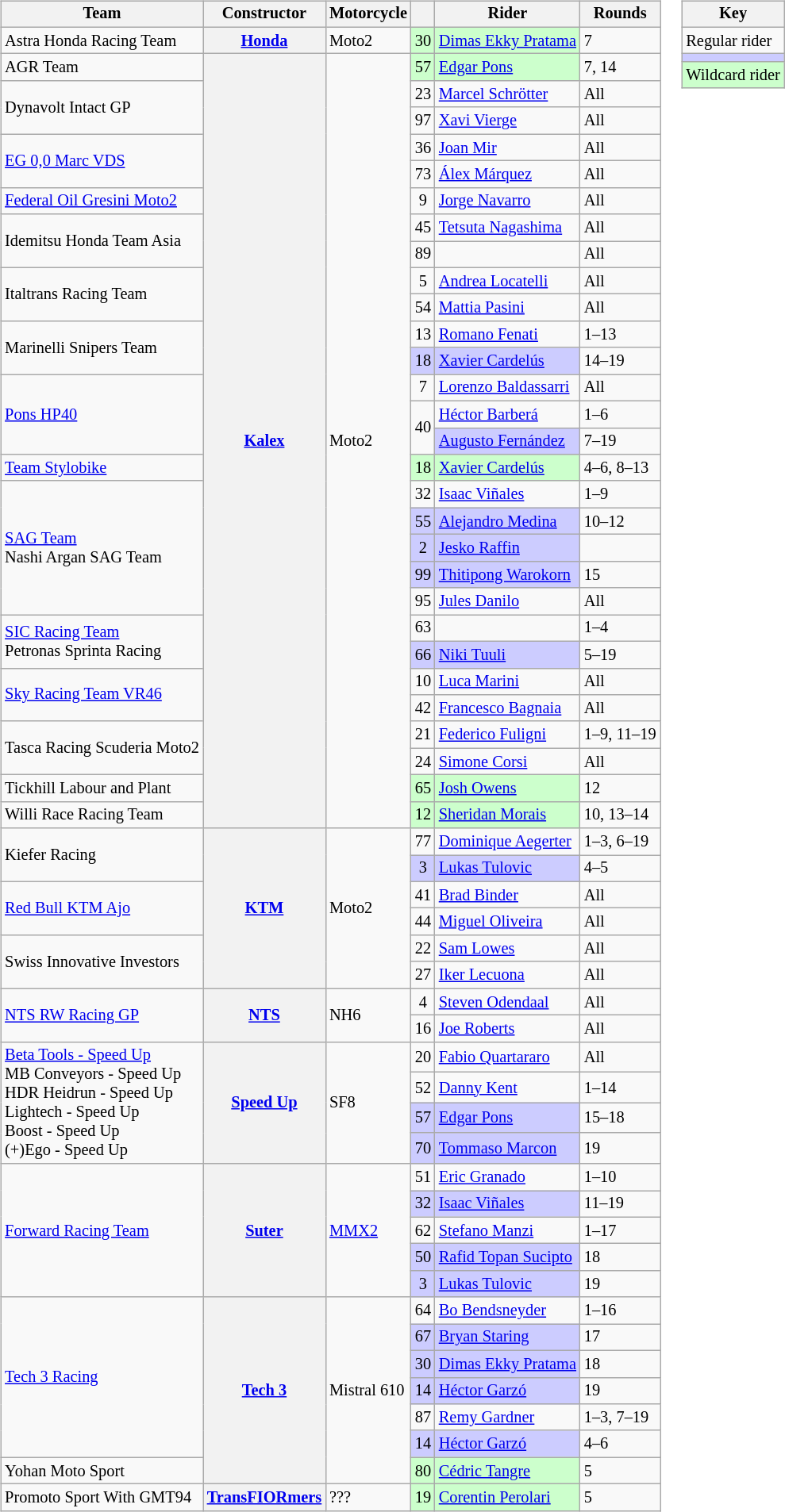<table>
<tr>
<td><br><table class="wikitable" style="font-size: 85%;">
<tr>
<th>Team</th>
<th>Constructor</th>
<th>Motorcycle</th>
<th></th>
<th>Rider</th>
<th>Rounds</th>
</tr>
<tr>
<td> Astra Honda Racing Team</td>
<th><a href='#'>Honda</a></th>
<td>Moto2</td>
<td align=center style="background:#ccffcc;">30</td>
<td style="background:#ccffcc;"> <a href='#'>Dimas Ekky Pratama</a></td>
<td>7</td>
</tr>
<tr>
<td> AGR Team</td>
<th rowspan=29><a href='#'>Kalex</a></th>
<td rowspan=29>Moto2</td>
<td align=center style="background:#ccffcc;">57</td>
<td style="background:#ccffcc;"> <a href='#'>Edgar Pons</a></td>
<td>7, 14</td>
</tr>
<tr>
<td rowspan=2> Dynavolt Intact GP</td>
<td align=center>23</td>
<td> <a href='#'>Marcel Schrötter</a></td>
<td>All</td>
</tr>
<tr>
<td align=center>97</td>
<td> <a href='#'>Xavi Vierge</a></td>
<td>All</td>
</tr>
<tr>
<td rowspan=2> <a href='#'>EG 0,0 Marc VDS</a></td>
<td align=center>36</td>
<td> <a href='#'>Joan Mir</a></td>
<td>All</td>
</tr>
<tr>
<td align=center>73</td>
<td> <a href='#'>Álex Márquez</a></td>
<td>All</td>
</tr>
<tr>
<td> <a href='#'>Federal Oil Gresini Moto2</a></td>
<td align=center>9</td>
<td> <a href='#'>Jorge Navarro</a></td>
<td>All</td>
</tr>
<tr>
<td rowspan=2> Idemitsu Honda Team Asia</td>
<td align=center>45</td>
<td> <a href='#'>Tetsuta Nagashima</a></td>
<td>All</td>
</tr>
<tr>
<td align=center>89</td>
<td></td>
<td>All</td>
</tr>
<tr>
<td rowspan=2> Italtrans Racing Team</td>
<td align=center>5</td>
<td> <a href='#'>Andrea Locatelli</a></td>
<td>All</td>
</tr>
<tr>
<td align=center>54</td>
<td> <a href='#'>Mattia Pasini</a></td>
<td>All</td>
</tr>
<tr>
<td rowspan=2> Marinelli Snipers Team</td>
<td align=center>13</td>
<td> <a href='#'>Romano Fenati</a></td>
<td>1–13</td>
</tr>
<tr>
<td align=center style="background:#ccccff;">18</td>
<td style="background:#ccccff;"> <a href='#'>Xavier Cardelús</a></td>
<td>14–19</td>
</tr>
<tr>
<td rowspan=3> <a href='#'>Pons HP40</a></td>
<td align=center>7</td>
<td> <a href='#'>Lorenzo Baldassarri</a></td>
<td>All</td>
</tr>
<tr>
<td rowspan=2 align=center>40</td>
<td> <a href='#'>Héctor Barberá</a></td>
<td>1–6</td>
</tr>
<tr>
<td style="background:#ccccff;"> <a href='#'>Augusto Fernández</a></td>
<td>7–19</td>
</tr>
<tr>
<td> <a href='#'>Team Stylobike</a></td>
<td align=center style="background:#ccffcc;">18</td>
<td style="background:#ccffcc;"> <a href='#'>Xavier Cardelús</a></td>
<td>4–6, 8–13</td>
</tr>
<tr>
<td rowspan=5> <a href='#'>SAG Team</a><br> Nashi Argan SAG Team<br></td>
<td align=center>32</td>
<td> <a href='#'>Isaac Viñales</a></td>
<td>1–9</td>
</tr>
<tr>
<td align=center style="background:#ccccff;">55</td>
<td style="background:#ccccff;"> <a href='#'>Alejandro Medina</a></td>
<td>10–12</td>
</tr>
<tr>
<td align=center style="background:#ccccff;">2</td>
<td style="background:#ccccff;"> <a href='#'>Jesko Raffin</a></td>
<td></td>
</tr>
<tr>
<td align=center style="background:#ccccff;">99</td>
<td style="background:#ccccff;"> <a href='#'>Thitipong Warokorn</a></td>
<td>15</td>
</tr>
<tr>
<td align=center>95</td>
<td> <a href='#'>Jules Danilo</a></td>
<td>All</td>
</tr>
<tr>
<td rowspan=2> <a href='#'>SIC Racing Team</a><br> Petronas Sprinta Racing</td>
<td align=center>63</td>
<td></td>
<td>1–4</td>
</tr>
<tr>
<td align=center style="background:#ccccff;">66</td>
<td style="background:#ccccff;"> <a href='#'>Niki Tuuli</a></td>
<td>5–19</td>
</tr>
<tr>
<td rowspan=2> <a href='#'>Sky Racing Team VR46</a></td>
<td align=center>10</td>
<td> <a href='#'>Luca Marini</a></td>
<td>All</td>
</tr>
<tr>
<td align=center>42</td>
<td> <a href='#'>Francesco Bagnaia</a></td>
<td>All</td>
</tr>
<tr>
<td rowspan=2> Tasca Racing Scuderia Moto2</td>
<td align=center>21</td>
<td> <a href='#'>Federico Fuligni</a></td>
<td>1–9, 11–19</td>
</tr>
<tr>
<td align=center>24</td>
<td> <a href='#'>Simone Corsi</a></td>
<td>All</td>
</tr>
<tr>
<td> Tickhill Labour and Plant</td>
<td align=center style="background:#ccffcc;">65</td>
<td style="background:#ccffcc;"> <a href='#'>Josh Owens</a></td>
<td>12</td>
</tr>
<tr>
<td> Willi Race Racing Team</td>
<td align=center style="background:#ccffcc;">12</td>
<td style="background:#ccffcc;"> <a href='#'>Sheridan Morais</a></td>
<td>10, 13–14</td>
</tr>
<tr>
<td rowspan=2> Kiefer Racing</td>
<th rowspan=6><a href='#'>KTM</a></th>
<td rowspan=6>Moto2</td>
<td align=center>77</td>
<td> <a href='#'>Dominique Aegerter</a></td>
<td>1–3, 6–19</td>
</tr>
<tr>
<td align=center style="background:#ccccff;">3</td>
<td style="background:#ccccff;"> <a href='#'>Lukas Tulovic</a></td>
<td>4–5</td>
</tr>
<tr>
<td rowspan=2> <a href='#'>Red Bull KTM Ajo</a></td>
<td align=center>41</td>
<td> <a href='#'>Brad Binder</a></td>
<td>All</td>
</tr>
<tr>
<td align=center>44</td>
<td> <a href='#'>Miguel Oliveira</a></td>
<td>All</td>
</tr>
<tr>
<td rowspan=2> Swiss Innovative Investors</td>
<td align=center>22</td>
<td> <a href='#'>Sam Lowes</a></td>
<td>All</td>
</tr>
<tr>
<td align=center>27</td>
<td> <a href='#'>Iker Lecuona</a></td>
<td>All</td>
</tr>
<tr>
<td rowspan=2> <a href='#'>NTS RW Racing GP</a></td>
<th rowspan=2><a href='#'>NTS</a></th>
<td rowspan=2>NH6</td>
<td align=center>4</td>
<td> <a href='#'>Steven Odendaal</a></td>
<td>All</td>
</tr>
<tr>
<td align=center>16</td>
<td> <a href='#'>Joe Roberts</a></td>
<td>All</td>
</tr>
<tr>
<td rowspan=4> <a href='#'>Beta Tools - Speed Up</a><br> MB Conveyors - Speed Up<br> HDR Heidrun - Speed Up<br> Lightech - Speed Up<br> Boost - Speed Up<br> (+)Ego - Speed Up</td>
<th rowspan=4><a href='#'>Speed Up</a></th>
<td rowspan=4>SF8</td>
<td align=center>20</td>
<td> <a href='#'>Fabio Quartararo</a></td>
<td>All</td>
</tr>
<tr>
<td align=center>52</td>
<td> <a href='#'>Danny Kent</a></td>
<td>1–14</td>
</tr>
<tr>
<td align=center style="background:#ccccff;">57</td>
<td style="background:#ccccff;"> <a href='#'>Edgar Pons</a></td>
<td>15–18</td>
</tr>
<tr>
<td align=center style="background:#ccccff;">70</td>
<td style="background:#ccccff;"> <a href='#'>Tommaso Marcon</a></td>
<td>19</td>
</tr>
<tr>
<td rowspan=5> <a href='#'>Forward Racing Team</a></td>
<th rowspan=5><a href='#'>Suter</a></th>
<td rowspan=5><a href='#'>MMX2</a></td>
<td align=center>51</td>
<td> <a href='#'>Eric Granado</a></td>
<td>1–10</td>
</tr>
<tr>
<td align=center style="background:#ccccff;">32</td>
<td style="background:#ccccff;"> <a href='#'>Isaac Viñales</a></td>
<td>11–19</td>
</tr>
<tr>
<td align=center>62</td>
<td> <a href='#'>Stefano Manzi</a></td>
<td>1–17</td>
</tr>
<tr>
<td align=center style="background:#ccccff;">50</td>
<td style="background:#ccccff;"> <a href='#'>Rafid Topan Sucipto</a></td>
<td>18</td>
</tr>
<tr>
<td align=center style="background:#ccccff;">3</td>
<td style="background:#ccccff;"> <a href='#'>Lukas Tulovic</a></td>
<td>19</td>
</tr>
<tr>
<td rowspan=6> <a href='#'>Tech 3 Racing</a></td>
<th rowspan=7><a href='#'>Tech 3</a></th>
<td rowspan=7>Mistral 610</td>
<td align=center>64</td>
<td> <a href='#'>Bo Bendsneyder</a></td>
<td>1–16</td>
</tr>
<tr>
<td align=center style="background:#ccccff;">67</td>
<td style="background:#ccccff;"> <a href='#'>Bryan Staring</a></td>
<td>17</td>
</tr>
<tr>
<td align=center style="background:#ccccff;">30</td>
<td style="background:#ccccff;"> <a href='#'>Dimas Ekky Pratama</a></td>
<td>18</td>
</tr>
<tr>
<td align=center style="background:#ccccff;">14</td>
<td style="background:#ccccff;"> <a href='#'>Héctor Garzó</a></td>
<td>19</td>
</tr>
<tr>
<td align=center>87</td>
<td> <a href='#'>Remy Gardner</a></td>
<td>1–3, 7–19</td>
</tr>
<tr>
<td align=center style="background:#ccccff;">14</td>
<td style="background:#ccccff;"> <a href='#'>Héctor Garzó</a></td>
<td>4–6</td>
</tr>
<tr>
<td> Yohan Moto Sport</td>
<td align=center style="background:#ccffcc;">80</td>
<td style="background:#ccffcc;"> <a href='#'>Cédric Tangre</a></td>
<td>5</td>
</tr>
<tr>
<td> Promoto Sport With GMT94</td>
<th><a href='#'>TransFIORmers</a></th>
<td>???</td>
<td align=center style="background:#ccffcc;">19</td>
<td style="background:#ccffcc;"> <a href='#'>Corentin Perolari</a></td>
<td>5</td>
</tr>
</table>
</td>
<td valign="top"><br><table class="wikitable" style="font-size: 85%;">
<tr>
<th colspan="2">Key</th>
</tr>
<tr>
<td>Regular rider</td>
</tr>
<tr style="background:#ccccff;">
<td></td>
</tr>
<tr style="background:#ccffcc;">
<td>Wildcard rider</td>
</tr>
</table>
</td>
</tr>
</table>
